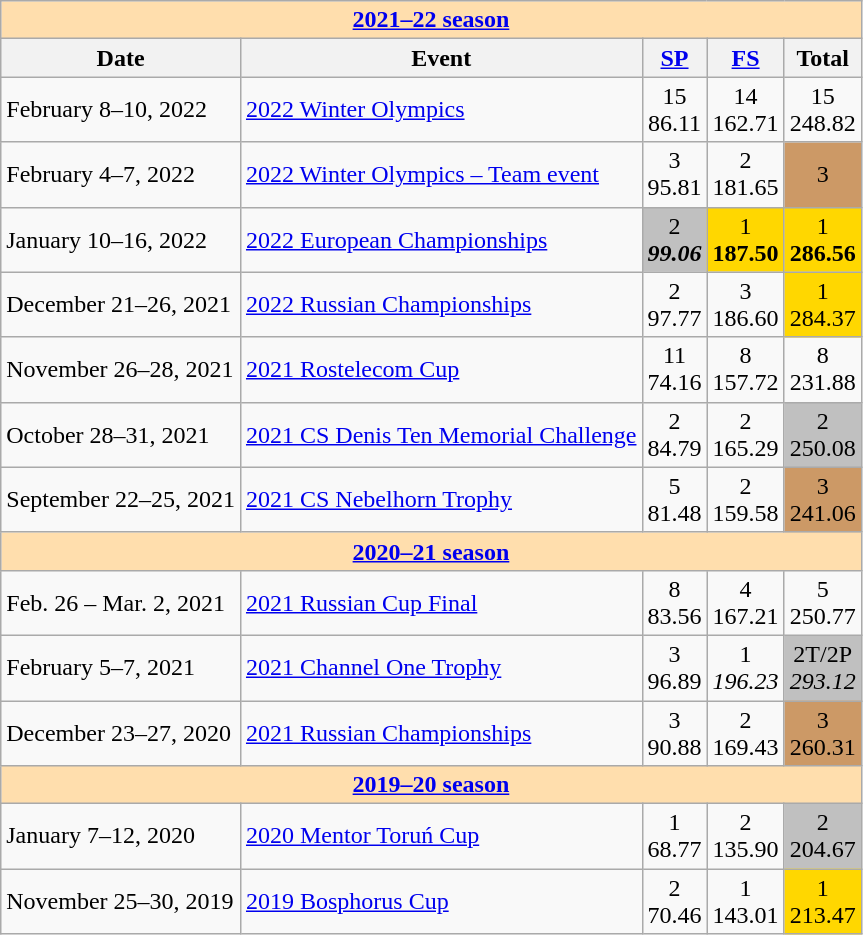<table class="wikitable">
<tr>
<td colspan="5" style="background-color: #ffdead;" align="center"><a href='#'><strong>2021–22 season</strong></a></td>
</tr>
<tr>
<th>Date</th>
<th>Event</th>
<th><a href='#'>SP</a></th>
<th><a href='#'>FS</a></th>
<th>Total</th>
</tr>
<tr>
<td>February 8–10, 2022</td>
<td><a href='#'>2022 Winter Olympics</a></td>
<td align=center>15 <br> 86.11</td>
<td align=center>14 <br> 162.71</td>
<td align=center>15 <br> 248.82</td>
</tr>
<tr>
<td>February 4–7, 2022</td>
<td><a href='#'>2022 Winter Olympics – Team event</a></td>
<td align=center>3 <br> 95.81</td>
<td align=center>2 <br> 181.65</td>
<td align=center bgcolor=cc9966>3</td>
</tr>
<tr>
<td>January 10–16, 2022</td>
<td><a href='#'>2022 European Championships</a></td>
<td align=center bgcolor="silver">2<br><strong><em>99.06</em></strong></td>
<td align=center bgcolor=gold>1<br><strong>187.50</strong></td>
<td align=center bgcolor=gold>1<br><strong>286.56</strong></td>
</tr>
<tr>
<td>December 21–26, 2021</td>
<td><a href='#'>2022 Russian Championships</a></td>
<td align="center">2<br>97.77</td>
<td align="center">3<br>186.60</td>
<td align="center" bgcolor="gold">1<br>284.37</td>
</tr>
<tr>
<td>November 26–28, 2021</td>
<td><a href='#'>2021 Rostelecom Cup</a></td>
<td align="center">11<br>74.16</td>
<td align="center">8<br>157.72</td>
<td align="center">8<br>231.88</td>
</tr>
<tr>
<td>October 28–31, 2021</td>
<td><a href='#'>2021 CS Denis Ten Memorial Challenge</a></td>
<td align="center">2<br>84.79</td>
<td align="center">2<br>165.29</td>
<td align="center" bgcolor="silver">2<br>250.08</td>
</tr>
<tr>
<td>September 22–25, 2021</td>
<td><a href='#'>2021 CS Nebelhorn Trophy</a></td>
<td align="center">5<br>81.48</td>
<td align="center">2<br>159.58</td>
<td align="center" bgcolor="cc9966">3<br>241.06</td>
</tr>
<tr>
<td colspan="5" style="background-color: #ffdead;" align="center"><a href='#'><strong>2020–21 season</strong></a></td>
</tr>
<tr>
<td>Feb. 26 – Mar. 2, 2021</td>
<td><a href='#'>2021 Russian Cup Final</a></td>
<td align="center">8<br>83.56</td>
<td align="center">4<br>167.21</td>
<td align="center">5<br>250.77</td>
</tr>
<tr>
<td>February 5–7, 2021</td>
<td><a href='#'>2021 Channel One Trophy</a></td>
<td align="center">3<br>96.89</td>
<td align="center">1<br><em>196.23</em></td>
<td align="center" bgcolor="silver">2T/2P<br><em>293.12</em></td>
</tr>
<tr>
<td>December 23–27, 2020</td>
<td><a href='#'>2021 Russian Championships</a></td>
<td align="center">3<br>90.88</td>
<td align="center">2<br>169.43</td>
<td align="center" bgcolor="cc9966">3<br>260.31</td>
</tr>
<tr>
<td colspan="5" style="background-color: #ffdead;" align="center"><a href='#'><strong>2019–20 season</strong></a></td>
</tr>
<tr>
<td>January 7–12, 2020</td>
<td><a href='#'>2020 Mentor Toruń Cup</a></td>
<td align="center">1<br>68.77</td>
<td align="center">2<br>135.90</td>
<td align="center" bgcolor="silver">2<br>204.67</td>
</tr>
<tr>
<td>November 25–30, 2019</td>
<td><a href='#'>2019 Bosphorus Cup</a></td>
<td align="center">2<br>70.46</td>
<td align="center">1<br>143.01</td>
<td align="center" bgcolor="gold">1<br>213.47</td>
</tr>
</table>
